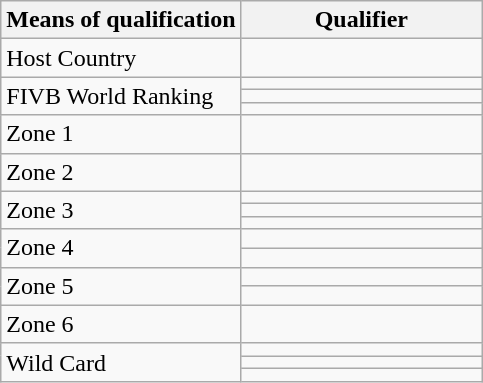<table class="wikitable">
<tr>
<th width=50%>Means of qualification</th>
<th width=50%>Qualifier</th>
</tr>
<tr>
<td>Host Country</td>
<td></td>
</tr>
<tr>
<td rowspan="3">FIVB World Ranking</td>
<td></td>
</tr>
<tr>
<td></td>
</tr>
<tr>
<td></td>
</tr>
<tr>
<td>Zone 1</td>
<td></td>
</tr>
<tr>
<td>Zone 2</td>
<td><s></s></td>
</tr>
<tr>
<td rowspan="3">Zone 3</td>
<td></td>
</tr>
<tr>
<td></td>
</tr>
<tr>
<td></td>
</tr>
<tr>
<td rowspan="2">Zone 4</td>
<td></td>
</tr>
<tr>
<td><s></s></td>
</tr>
<tr>
<td rowspan="2">Zone 5</td>
<td></td>
</tr>
<tr>
<td></td>
</tr>
<tr>
<td rowspan="1">Zone 6</td>
<td></td>
</tr>
<tr>
<td rowspan="3">Wild Card</td>
<td></td>
</tr>
<tr>
<td></td>
</tr>
<tr>
<td><s></s></td>
</tr>
</table>
